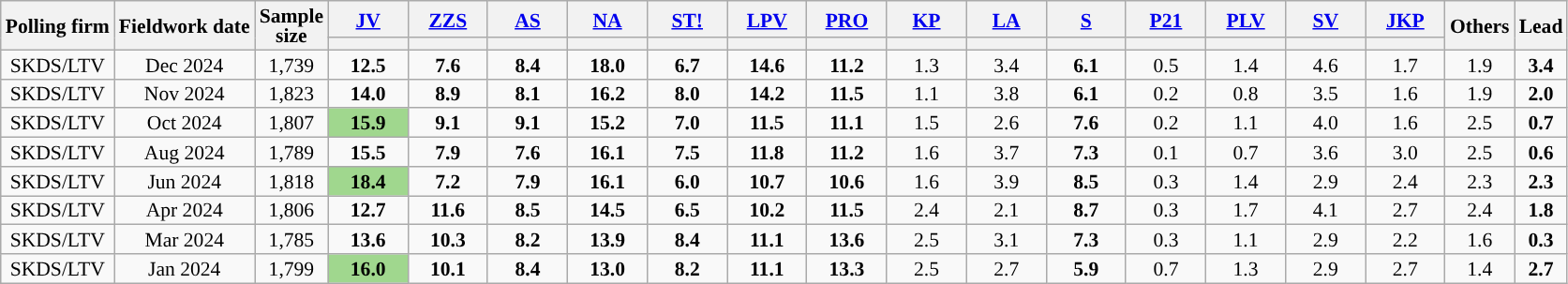<table class="wikitable sortable mw-datatable" style="text-align:center;font-size:90%;line-height:14px;">
<tr>
<th rowspan="2">Polling firm</th>
<th rowspan="2" class="unsortable">Fieldwork date</th>
<th rowspan="2" class="unsortable">Sample<br>size</th>
<th class="unsortable" style="width:50px;"><a href='#'>JV</a></th>
<th class="unsortable" style="width:50px;"><a href='#'>ZZS</a></th>
<th class="unsortable" style="width:50px;"><a href='#'>AS</a></th>
<th class="unsortable" style="width:50px;"><a href='#'>NA</a></th>
<th class="unsortable" style="width:50px;"><a href='#'>ST!</a></th>
<th class="unsortable" style="width:50px;"><a href='#'>LPV</a></th>
<th class="unsortable" style="width:50px;"><a href='#'>PRO</a></th>
<th class="unsortable" style="width:50px;"><a href='#'>KP</a></th>
<th class="unsortable" style="width:50px;"><a href='#'>LA</a></th>
<th class="unsortable" style="width:50px;"><a href='#'>S</a></th>
<th class="unsortable" style="width:50px;"><a href='#'>P21</a></th>
<th class="unsortable" style="width:50px;"><a href='#'>PLV</a></th>
<th class="unsortable" style="width:50px;"><a href='#'>SV</a></th>
<th class="unsortable" style="width:50px;"><a href='#'>JKP</a></th>
<th rowspan="2" class="unsortable" style="width:30px;">Others</th>
<th rowspan="2" class="unsortable" style="width:30px;">Lead</th>
</tr>
<tr>
<th data-sort-type="number" style="background:"></th>
<th data-sort-type="number" style="background:"></th>
<th data-sort-type="number" style="background:"></th>
<th data-sort-type="number" style="background:"></th>
<th data-sort-type="number" style="background:"></th>
<th data-sort-type="number" style="background:"></th>
<th data-sort-type="number" style="background:"></th>
<th data-sort-type="number" style="background:"></th>
<th data-sort-type="number" style="background:"></th>
<th data-sort-type="number" style="background:"></th>
<th data-sort-type="number" style="background:"></th>
<th data-sort-type="number" style="background:"></th>
<th data-sort-type="number" style="background:"></th>
<th data-sort-type="number" style="background:"></th>
</tr>
<tr>
<td>SKDS/LTV</td>
<td>Dec 2024</td>
<td>1,739</td>
<td><strong>12.5</strong></td>
<td><strong>7.6</strong></td>
<td><strong>8.4</strong></td>
<td style="background:"><strong>18.0</strong></td>
<td><strong>6.7</strong></td>
<td><strong>14.6</strong></td>
<td><strong>11.2</strong></td>
<td>1.3</td>
<td>3.4</td>
<td><strong>6.1</strong></td>
<td>0.5</td>
<td>1.4</td>
<td>4.6</td>
<td>1.7</td>
<td>1.9</td>
<td style="background:"><strong>3.4</strong></td>
</tr>
<tr>
<td>SKDS/LTV</td>
<td>Nov 2024</td>
<td>1,823</td>
<td><strong>14.0</strong></td>
<td><strong>8.9</strong></td>
<td><strong>8.1</strong></td>
<td style="background:"><strong>16.2</strong></td>
<td><strong>8.0</strong></td>
<td><strong>14.2</strong></td>
<td><strong>11.5</strong></td>
<td>1.1</td>
<td>3.8</td>
<td><strong>6.1</strong></td>
<td>0.2</td>
<td>0.8</td>
<td>3.5</td>
<td>1.6</td>
<td>1.9</td>
<td style="background:"><strong>2.0</strong></td>
</tr>
<tr>
<td>SKDS/LTV</td>
<td>Oct 2024</td>
<td>1,807</td>
<td style="background:#A0D78E"><strong>15.9</strong></td>
<td><strong>9.1</strong></td>
<td><strong>9.1</strong></td>
<td><strong>15.2</strong></td>
<td><strong>7.0</strong></td>
<td><strong>11.5</strong></td>
<td><strong>11.1</strong></td>
<td>1.5</td>
<td>2.6</td>
<td><strong>7.6</strong></td>
<td>0.2</td>
<td>1.1</td>
<td>4.0</td>
<td>1.6</td>
<td>2.5</td>
<td style="background:"><strong>0.7</strong></td>
</tr>
<tr>
<td>SKDS/LTV</td>
<td>Aug 2024</td>
<td>1,789</td>
<td><strong>15.5</strong></td>
<td><strong>7.9</strong></td>
<td><strong>7.6</strong></td>
<td style="background:"><strong>16.1</strong></td>
<td><strong>7.5</strong></td>
<td><strong>11.8</strong></td>
<td><strong>11.2</strong></td>
<td>1.6</td>
<td>3.7</td>
<td><strong>7.3</strong></td>
<td>0.1</td>
<td>0.7</td>
<td>3.6</td>
<td>3.0</td>
<td>2.5</td>
<td style="background:"><strong>0.6</strong></td>
</tr>
<tr>
<td>SKDS/LTV</td>
<td>Jun 2024</td>
<td>1,818</td>
<td style="background:#A0D78E"><strong>18.4</strong></td>
<td><strong>7.2</strong></td>
<td><strong>7.9</strong></td>
<td><strong>16.1</strong></td>
<td><strong>6.0</strong></td>
<td><strong>10.7</strong></td>
<td><strong>10.6</strong></td>
<td>1.6</td>
<td>3.9</td>
<td><strong>8.5</strong></td>
<td>0.3</td>
<td>1.4</td>
<td>2.9</td>
<td>2.4</td>
<td>2.3</td>
<td style="background:"><strong>2.3</strong></td>
</tr>
<tr>
<td>SKDS/LTV</td>
<td>Apr 2024</td>
<td>1,806</td>
<td><strong>12.7</strong></td>
<td><strong>11.6</strong></td>
<td><strong>8.5</strong></td>
<td style="background:"><strong>14.5</strong></td>
<td><strong>6.5</strong></td>
<td><strong>10.2</strong></td>
<td><strong>11.5</strong></td>
<td>2.4</td>
<td>2.1</td>
<td><strong>8.7</strong></td>
<td>0.3</td>
<td>1.7</td>
<td>4.1</td>
<td>2.7</td>
<td>2.4</td>
<td style="background:"><strong>1.8</strong></td>
</tr>
<tr>
<td>SKDS/LTV</td>
<td>Mar 2024</td>
<td>1,785</td>
<td><strong>13.6</strong></td>
<td><strong>10.3</strong></td>
<td><strong>8.2</strong></td>
<td style="background:"><strong>13.9</strong></td>
<td><strong>8.4</strong></td>
<td><strong>11.1</strong></td>
<td><strong>13.6</strong></td>
<td>2.5</td>
<td>3.1</td>
<td><strong>7.3</strong></td>
<td>0.3</td>
<td>1.1</td>
<td>2.9</td>
<td>2.2</td>
<td>1.6</td>
<td style="background:"><strong>0.3</strong></td>
</tr>
<tr>
<td>SKDS/LTV</td>
<td>Jan 2024</td>
<td>1,799</td>
<td style="background:#A0D78E"><strong>16.0</strong></td>
<td><strong>10.1</strong></td>
<td><strong>8.4</strong></td>
<td><strong>13.0</strong></td>
<td><strong>8.2</strong></td>
<td><strong>11.1</strong></td>
<td><strong>13.3</strong></td>
<td>2.5</td>
<td>2.7</td>
<td><strong>5.9</strong></td>
<td>0.7</td>
<td>1.3</td>
<td>2.9</td>
<td>2.7</td>
<td>1.4</td>
<td style="background:"><strong>2.7</strong></td>
</tr>
</table>
